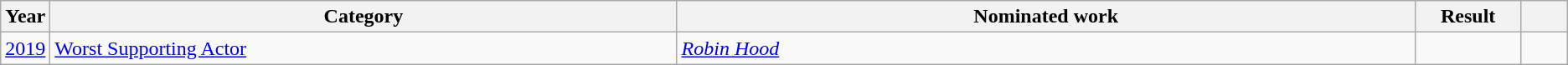<table class=wikitable>
<tr>
<th scope="col" style="width:1em;">Year</th>
<th scope="col" style="width:33em;">Category</th>
<th scope="col" style="width:39em;">Nominated work</th>
<th scope="col" style="width:5em;">Result</th>
<th scope="col" style="width:2em;"></th>
</tr>
<tr>
<td><a href='#'>2019</a></td>
<td><a href='#'>Worst Supporting Actor</a></td>
<td><em><a href='#'>Robin Hood</a></em></td>
<td></td>
<td></td>
</tr>
</table>
